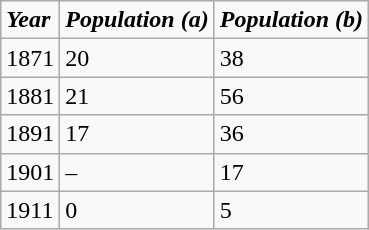<table class="wikitable">
<tr>
<td><strong><em>Year</em></strong></td>
<td><strong><em>Population (a)</em></strong></td>
<td><strong><em>Population (b)</em></strong></td>
</tr>
<tr>
<td>1871</td>
<td>20</td>
<td>38</td>
</tr>
<tr>
<td>1881</td>
<td>21</td>
<td>56</td>
</tr>
<tr>
<td>1891</td>
<td>17</td>
<td>36</td>
</tr>
<tr>
<td>1901</td>
<td>–</td>
<td>17</td>
</tr>
<tr>
<td>1911</td>
<td>0</td>
<td>5</td>
</tr>
</table>
